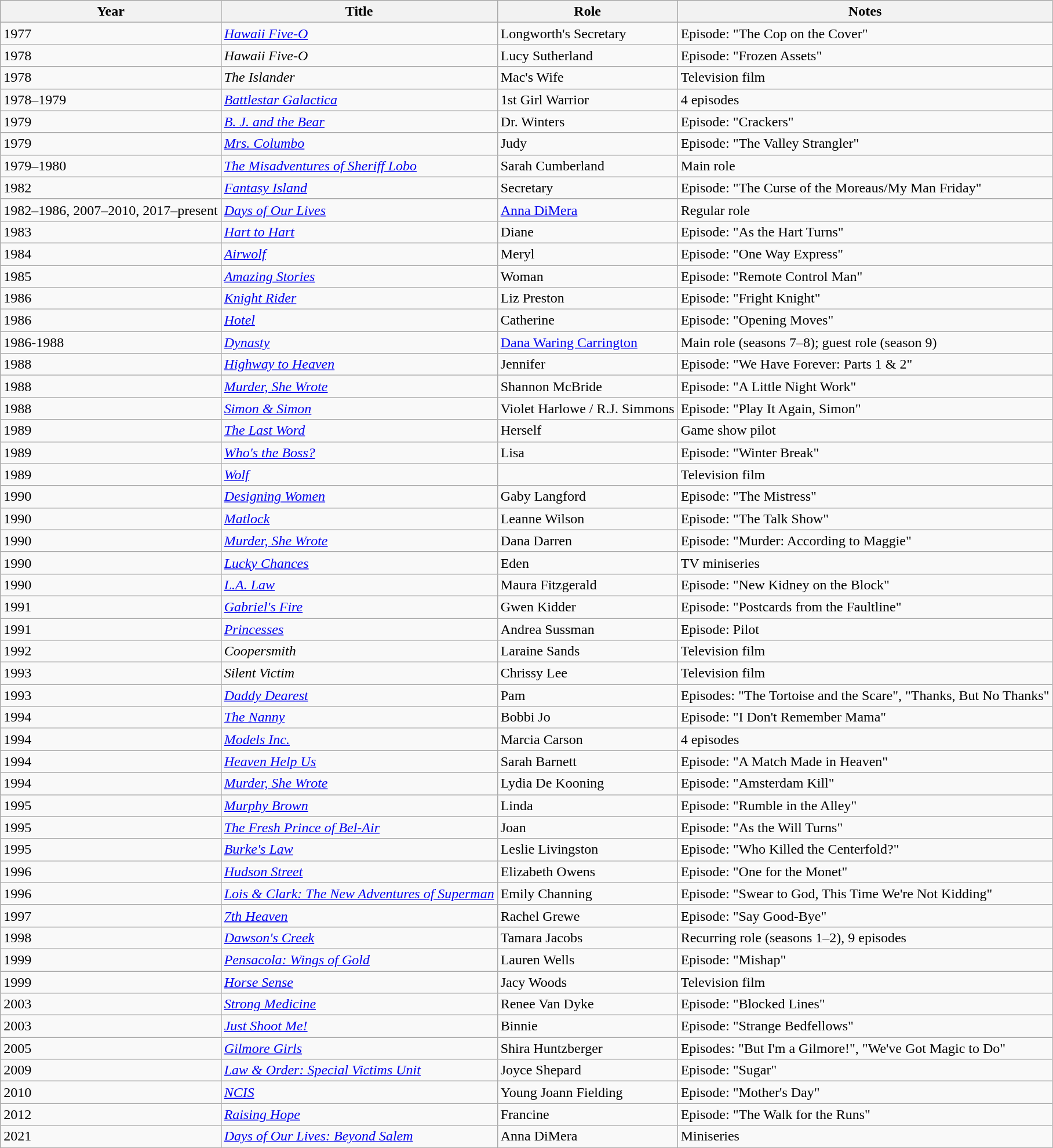<table class="wikitable sortable">
<tr>
<th>Year</th>
<th>Title</th>
<th>Role</th>
<th class="unsortable">Notes</th>
</tr>
<tr>
<td>1977</td>
<td><em><a href='#'>Hawaii Five-O</a></em></td>
<td>Longworth's Secretary</td>
<td>Episode: "The Cop on the Cover"</td>
</tr>
<tr>
<td>1978</td>
<td><em>Hawaii Five-O</em></td>
<td>Lucy Sutherland</td>
<td>Episode: "Frozen Assets"</td>
</tr>
<tr>
<td>1978</td>
<td><em>The Islander</em></td>
<td>Mac's Wife</td>
<td>Television film</td>
</tr>
<tr>
<td>1978–1979</td>
<td><em><a href='#'>Battlestar Galactica</a></em></td>
<td>1st Girl Warrior</td>
<td>4 episodes</td>
</tr>
<tr>
<td>1979</td>
<td><em><a href='#'>B. J. and the Bear</a></em></td>
<td>Dr. Winters</td>
<td>Episode: "Crackers"</td>
</tr>
<tr>
<td>1979</td>
<td><em><a href='#'>Mrs. Columbo</a></em></td>
<td>Judy</td>
<td>Episode: "The Valley Strangler"</td>
</tr>
<tr>
<td>1979–1980</td>
<td><em><a href='#'>The Misadventures of Sheriff Lobo</a></em></td>
<td>Sarah Cumberland</td>
<td>Main role</td>
</tr>
<tr>
<td>1982</td>
<td><em><a href='#'>Fantasy Island</a></em></td>
<td>Secretary</td>
<td>Episode: "The Curse of the Moreaus/My Man Friday"</td>
</tr>
<tr>
<td>1982–1986, 2007–2010, 2017–present</td>
<td><em><a href='#'>Days of Our Lives</a></em></td>
<td><a href='#'>Anna DiMera</a></td>
<td>Regular role</td>
</tr>
<tr>
<td>1983</td>
<td><em><a href='#'>Hart to Hart</a></em></td>
<td>Diane</td>
<td>Episode: "As the Hart Turns"</td>
</tr>
<tr>
<td>1984</td>
<td><em><a href='#'>Airwolf</a></em></td>
<td>Meryl</td>
<td>Episode: "One Way Express"</td>
</tr>
<tr>
<td>1985</td>
<td><em><a href='#'>Amazing Stories</a></em></td>
<td>Woman</td>
<td>Episode: "Remote Control Man"</td>
</tr>
<tr>
<td>1986</td>
<td><em><a href='#'>Knight Rider</a></em></td>
<td>Liz Preston</td>
<td>Episode: "Fright Knight"</td>
</tr>
<tr>
<td>1986</td>
<td><em><a href='#'>Hotel</a></em></td>
<td>Catherine</td>
<td>Episode: "Opening Moves"</td>
</tr>
<tr>
<td>1986-1988</td>
<td><em><a href='#'>Dynasty</a></em></td>
<td><a href='#'>Dana Waring Carrington</a></td>
<td>Main role (seasons 7–8); guest role (season 9)</td>
</tr>
<tr>
<td>1988</td>
<td><em><a href='#'>Highway to Heaven</a></em></td>
<td>Jennifer</td>
<td>Episode: "We Have Forever: Parts 1 & 2"</td>
</tr>
<tr>
<td>1988</td>
<td><em><a href='#'>Murder, She Wrote</a></em></td>
<td>Shannon McBride</td>
<td>Episode: "A Little Night Work"</td>
</tr>
<tr>
<td>1988</td>
<td><em><a href='#'>Simon & Simon</a></em></td>
<td>Violet Harlowe / R.J. Simmons</td>
<td>Episode: "Play It Again, Simon"</td>
</tr>
<tr>
<td>1989</td>
<td><em><a href='#'>The Last Word</a></em></td>
<td>Herself</td>
<td>Game show pilot</td>
</tr>
<tr>
<td>1989</td>
<td><em><a href='#'>Who's the Boss?</a></em></td>
<td>Lisa</td>
<td>Episode: "Winter Break"</td>
</tr>
<tr>
<td>1989</td>
<td><em><a href='#'>Wolf</a></em></td>
<td></td>
<td>Television film</td>
</tr>
<tr>
<td>1990</td>
<td><em><a href='#'>Designing Women</a></em></td>
<td>Gaby Langford</td>
<td>Episode: "The Mistress"</td>
</tr>
<tr>
<td>1990</td>
<td><em><a href='#'>Matlock</a></em></td>
<td>Leanne Wilson</td>
<td>Episode: "The Talk Show"</td>
</tr>
<tr>
<td>1990</td>
<td><em><a href='#'>Murder, She Wrote</a></em></td>
<td>Dana Darren</td>
<td>Episode: "Murder: According to Maggie"</td>
</tr>
<tr>
<td>1990</td>
<td><em><a href='#'>Lucky Chances</a></em></td>
<td>Eden</td>
<td>TV miniseries</td>
</tr>
<tr>
<td>1990</td>
<td><em><a href='#'>L.A. Law</a></em></td>
<td>Maura Fitzgerald</td>
<td>Episode: "New Kidney on the Block"</td>
</tr>
<tr>
<td>1991</td>
<td><em><a href='#'>Gabriel's Fire</a></em></td>
<td>Gwen Kidder</td>
<td>Episode: "Postcards from the Faultline"</td>
</tr>
<tr>
<td>1991</td>
<td><em><a href='#'>Princesses</a></em></td>
<td>Andrea Sussman</td>
<td>Episode: Pilot</td>
</tr>
<tr>
<td>1992</td>
<td><em>Coopersmith</em></td>
<td>Laraine Sands</td>
<td>Television film</td>
</tr>
<tr>
<td>1993</td>
<td><em>Silent Victim</em></td>
<td>Chrissy Lee</td>
<td>Television film</td>
</tr>
<tr>
<td>1993</td>
<td><em><a href='#'>Daddy Dearest</a></em></td>
<td>Pam</td>
<td>Episodes: "The Tortoise and the Scare", "Thanks, But No Thanks"</td>
</tr>
<tr>
<td>1994</td>
<td><em><a href='#'>The Nanny</a></em></td>
<td>Bobbi Jo</td>
<td>Episode: "I Don't Remember Mama"</td>
</tr>
<tr>
<td>1994</td>
<td><em><a href='#'>Models Inc.</a></em></td>
<td>Marcia Carson</td>
<td>4 episodes</td>
</tr>
<tr>
<td>1994</td>
<td><em><a href='#'>Heaven Help Us</a></em></td>
<td>Sarah Barnett</td>
<td>Episode: "A Match Made in Heaven"</td>
</tr>
<tr>
<td>1994</td>
<td><em><a href='#'>Murder, She Wrote</a></em></td>
<td>Lydia De Kooning</td>
<td>Episode: "Amsterdam Kill"</td>
</tr>
<tr>
<td>1995</td>
<td><em><a href='#'>Murphy Brown</a></em></td>
<td>Linda</td>
<td>Episode: "Rumble in the Alley"</td>
</tr>
<tr>
<td>1995</td>
<td><em><a href='#'>The Fresh Prince of Bel-Air</a></em></td>
<td>Joan</td>
<td>Episode: "As the Will Turns"</td>
</tr>
<tr>
<td>1995</td>
<td><em><a href='#'>Burke's Law</a></em></td>
<td>Leslie Livingston</td>
<td>Episode: "Who Killed the Centerfold?"</td>
</tr>
<tr>
<td>1996</td>
<td><em><a href='#'>Hudson Street</a></em></td>
<td>Elizabeth Owens</td>
<td>Episode: "One for the Monet"</td>
</tr>
<tr>
<td>1996</td>
<td><em><a href='#'>Lois & Clark: The New Adventures of Superman</a></em></td>
<td>Emily Channing</td>
<td>Episode: "Swear to God, This Time We're Not Kidding"</td>
</tr>
<tr>
<td>1997</td>
<td><em><a href='#'>7th Heaven</a></em></td>
<td>Rachel Grewe</td>
<td>Episode: "Say Good-Bye"</td>
</tr>
<tr>
<td>1998</td>
<td><em><a href='#'>Dawson's Creek</a></em></td>
<td>Tamara Jacobs</td>
<td>Recurring role (seasons 1–2), 9 episodes</td>
</tr>
<tr>
<td>1999</td>
<td><em><a href='#'>Pensacola: Wings of Gold</a></em></td>
<td>Lauren Wells</td>
<td>Episode: "Mishap"</td>
</tr>
<tr>
<td>1999</td>
<td><em><a href='#'>Horse Sense</a></em></td>
<td>Jacy Woods</td>
<td>Television film</td>
</tr>
<tr>
<td>2003</td>
<td><em><a href='#'>Strong Medicine</a></em></td>
<td>Renee Van Dyke</td>
<td>Episode: "Blocked Lines"</td>
</tr>
<tr>
<td>2003</td>
<td><em><a href='#'>Just Shoot Me!</a></em></td>
<td>Binnie</td>
<td>Episode: "Strange Bedfellows"</td>
</tr>
<tr>
<td>2005</td>
<td><em><a href='#'>Gilmore Girls</a></em></td>
<td>Shira Huntzberger</td>
<td>Episodes: "But I'm a Gilmore!", "We've Got Magic to Do"</td>
</tr>
<tr>
<td>2009</td>
<td><em><a href='#'>Law & Order: Special Victims Unit</a></em></td>
<td>Joyce Shepard</td>
<td>Episode: "Sugar"</td>
</tr>
<tr>
<td>2010</td>
<td><em><a href='#'>NCIS</a></em></td>
<td>Young Joann Fielding</td>
<td>Episode: "Mother's Day"</td>
</tr>
<tr>
<td>2012</td>
<td><em><a href='#'>Raising Hope</a></em></td>
<td>Francine</td>
<td>Episode: "The Walk for the Runs"</td>
</tr>
<tr>
<td>2021</td>
<td><em><a href='#'>Days of Our Lives: Beyond Salem</a></em></td>
<td>Anna DiMera</td>
<td>Miniseries</td>
</tr>
</table>
